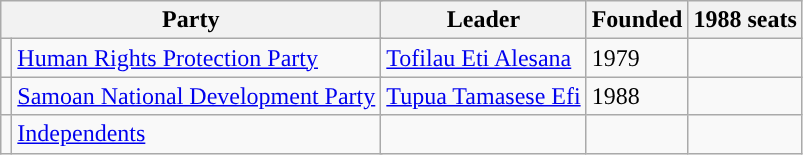<table class=wikitable>
<tr>
<th colspan=3>Party</th>
<th>Leader</th>
<th>Founded</th>
<th>1988 seats</th>
</tr>
<tr>
<td style="background:"></td>
<td colspan="2"><a href='#'>Human Rights Protection Party</a></td>
<td><a href='#'>Tofilau Eti Alesana</a></td>
<td>1979</td>
<td></td>
</tr>
<tr>
<td style="background:"></td>
<td colspan="2"><a href='#'>Samoan National Development Party</a></td>
<td><a href='#'>Tupua Tamasese Efi</a></td>
<td>1988</td>
<td></td>
</tr>
<tr>
<td style="background:"></td>
<td colspan="2"><a href='#'>Independents</a></td>
<td></td>
<td></td>
<td></td>
</tr>
</table>
